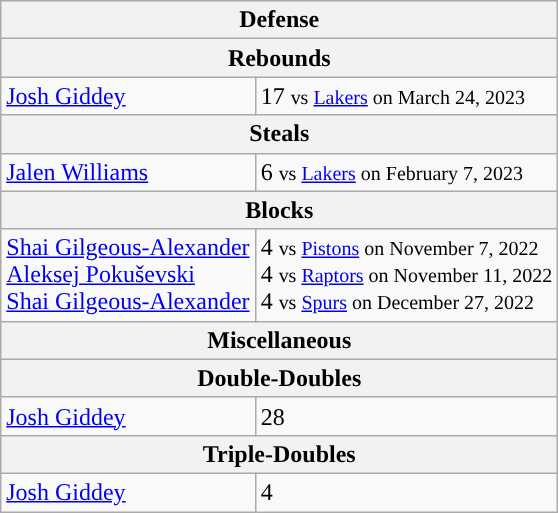<table class="wikitable plainrowheaders">
<tr>
<th colspan="6">Defense</th>
</tr>
<tr>
<th colspan="6">Rebounds</th>
</tr>
<tr>
<td><a href='#'>Josh Giddey</a></td>
<td>17 <small>vs <a href='#'>Lakers</a> on March 24, 2023</small></td>
</tr>
<tr>
<th colspan="6">Steals</th>
</tr>
<tr>
<td><a href='#'>Jalen Williams</a></td>
<td>6 <small>vs <a href='#'>Lakers</a> on February 7, 2023</small></td>
</tr>
<tr>
<th colspan="6">Blocks</th>
</tr>
<tr>
<td><a href='#'>Shai Gilgeous-Alexander</a><br><a href='#'>Aleksej Pokuševski</a><br><a href='#'>Shai Gilgeous-Alexander</a></td>
<td>4 <small>vs <a href='#'>Pistons</a> on November 7, 2022</small><br>4 <small>vs <a href='#'>Raptors</a> on November 11, 2022</small><br>4 <small>vs <a href='#'>Spurs</a> on December 27, 2022</small></td>
</tr>
<tr>
<th colspan="6">Miscellaneous</th>
</tr>
<tr>
<th colspan="6">Double-Doubles</th>
</tr>
<tr>
<td><a href='#'>Josh Giddey</a></td>
<td>28</td>
</tr>
<tr>
<th colspan="6">Triple-Doubles</th>
</tr>
<tr>
<td><a href='#'>Josh Giddey</a></td>
<td>4</td>
</tr>
</table>
